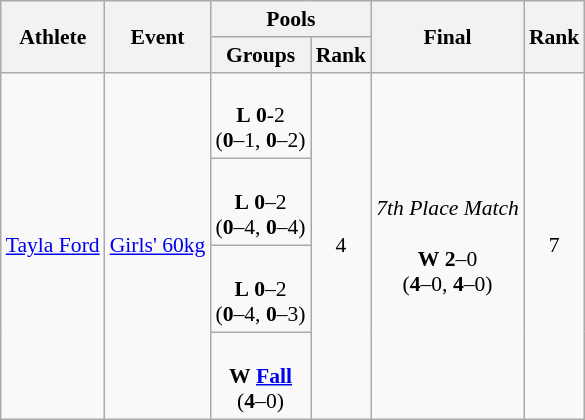<table class="wikitable" style="text-align:left; font-size:90%">
<tr>
<th rowspan="2">Athlete</th>
<th rowspan="2">Event</th>
<th colspan="2">Pools</th>
<th rowspan="2">Final</th>
<th rowspan="2">Rank</th>
</tr>
<tr>
<th>Groups</th>
<th>Rank</th>
</tr>
<tr>
<td rowspan="4"><a href='#'>Tayla Ford</a></td>
<td rowspan="4"><a href='#'>Girls' 60kg</a></td>
<td align=center><br><strong>L</strong> <strong>0</strong>-2<br>(<strong>0</strong>–1, <strong>0</strong>–2)</td>
<td rowspan="4" align=center>4</td>
<td align=center rowspan=4><em>7th Place Match</em><br><br><strong>W</strong> <strong>2</strong>–0<br>(<strong>4</strong>–0, <strong>4</strong>–0)</td>
<td rowspan="4" align="center">7</td>
</tr>
<tr>
<td align=center><br><strong>L</strong> <strong>0</strong>–2<br>(<strong>0</strong>–4, <strong>0</strong>–4)</td>
</tr>
<tr>
<td align=center><br><strong>L</strong> <strong>0</strong>–2<br>(<strong>0</strong>–4, <strong>0</strong>–3)</td>
</tr>
<tr>
<td align=center><br><strong>W</strong> <strong><a href='#'>Fall</a></strong><br>(<strong>4</strong>–0)</td>
</tr>
</table>
